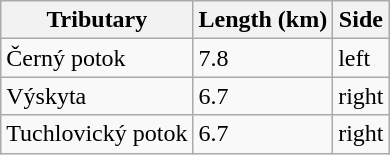<table class="wikitable">
<tr>
<th>Tributary</th>
<th>Length (km)</th>
<th>Side</th>
</tr>
<tr>
<td>Černý potok</td>
<td>7.8</td>
<td>left</td>
</tr>
<tr>
<td>Výskyta</td>
<td>6.7</td>
<td>right</td>
</tr>
<tr>
<td>Tuchlovický potok</td>
<td>6.7</td>
<td>right</td>
</tr>
</table>
